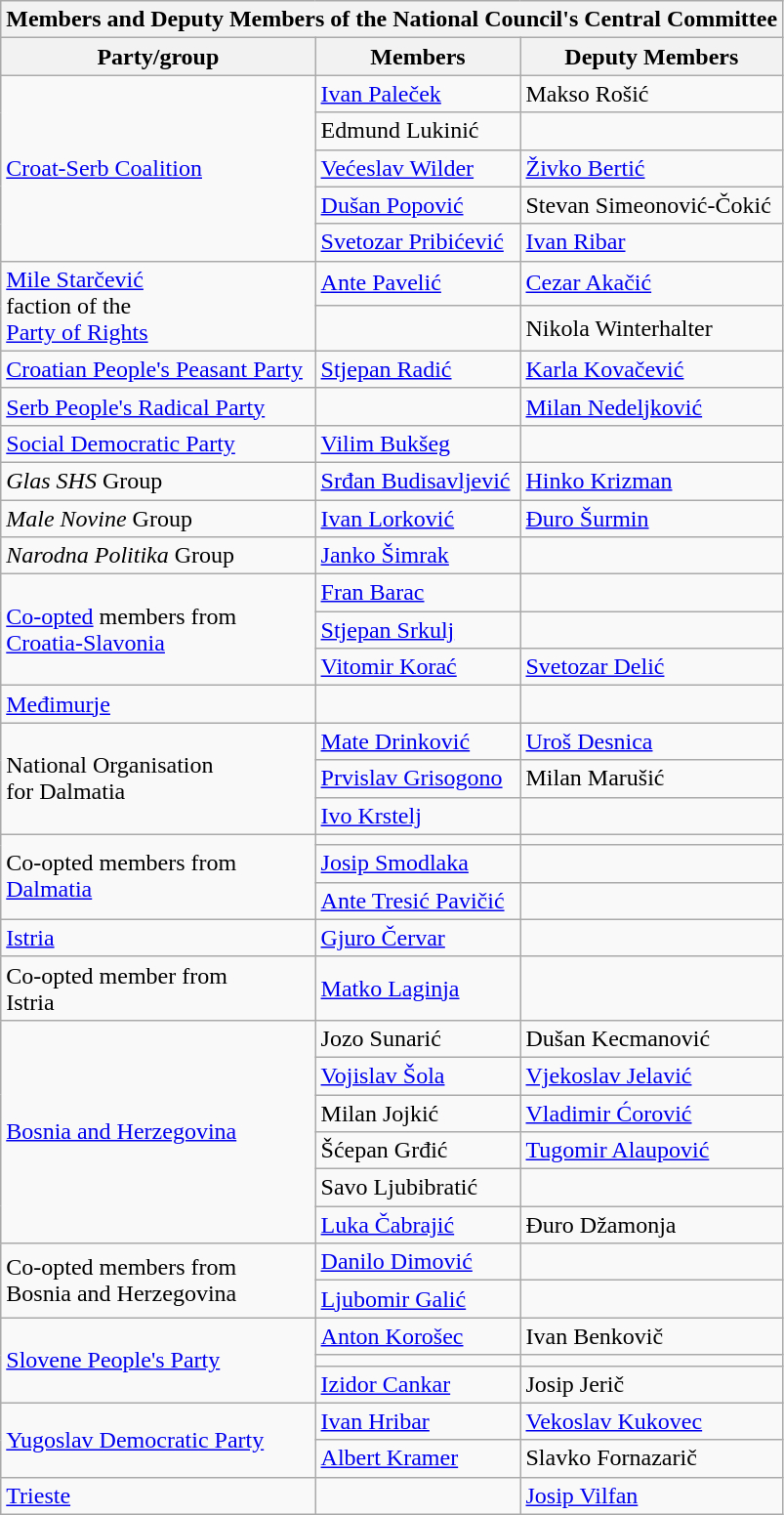<table class="wikitable collapsible">
<tr>
<th colspan="3">Members and Deputy Members of the National Council's Central Committee</th>
</tr>
<tr>
<th>Party/group</th>
<th>Members</th>
<th>Deputy Members</th>
</tr>
<tr>
<td rowspan="5"><a href='#'>Croat-Serb Coalition</a></td>
<td><a href='#'>Ivan Paleček</a></td>
<td>Makso Rošić</td>
</tr>
<tr>
<td>Edmund Lukinić</td>
<td></td>
</tr>
<tr>
<td><a href='#'>Većeslav Wilder</a></td>
<td><a href='#'>Živko Bertić</a></td>
</tr>
<tr>
<td><a href='#'>Dušan Popović</a></td>
<td>Stevan Simeonović-Čokić</td>
</tr>
<tr>
<td><a href='#'>Svetozar Pribićević</a></td>
<td><a href='#'>Ivan Ribar</a></td>
</tr>
<tr>
<td rowspan="2"><a href='#'>Mile Starčević</a><br>faction of the<br><a href='#'>Party of Rights</a></td>
<td><a href='#'>Ante Pavelić</a></td>
<td><a href='#'>Cezar Akačić</a></td>
</tr>
<tr>
<td></td>
<td>Nikola Winterhalter</td>
</tr>
<tr>
<td><a href='#'>Croatian People's Peasant Party</a></td>
<td><a href='#'>Stjepan Radić</a></td>
<td><a href='#'>Karla Kovačević</a></td>
</tr>
<tr>
<td><a href='#'>Serb People's Radical Party</a></td>
<td></td>
<td><a href='#'>Milan Nedeljković</a></td>
</tr>
<tr>
<td><a href='#'>Social Democratic Party</a></td>
<td><a href='#'>Vilim Bukšeg</a></td>
<td></td>
</tr>
<tr>
<td><em>Glas SHS</em> Group</td>
<td><a href='#'>Srđan Budisavljević</a></td>
<td><a href='#'>Hinko Krizman</a></td>
</tr>
<tr>
<td><em>Male Novine</em> Group</td>
<td><a href='#'>Ivan Lorković</a></td>
<td><a href='#'>Đuro Šurmin</a></td>
</tr>
<tr>
<td><em>Narodna Politika</em> Group</td>
<td><a href='#'>Janko Šimrak</a></td>
<td></td>
</tr>
<tr>
<td rowspan="3"><a href='#'>Co-opted</a> members from<br><a href='#'>Croatia-Slavonia</a></td>
<td><a href='#'>Fran Barac</a></td>
<td></td>
</tr>
<tr>
<td><a href='#'>Stjepan Srkulj</a></td>
<td></td>
</tr>
<tr>
<td><a href='#'>Vitomir Korać</a></td>
<td><a href='#'>Svetozar Delić</a></td>
</tr>
<tr>
<td><a href='#'>Međimurje</a></td>
<td></td>
<td></td>
</tr>
<tr>
<td rowspan="3">National Organisation<br>for Dalmatia</td>
<td><a href='#'>Mate Drinković</a></td>
<td><a href='#'>Uroš Desnica</a></td>
</tr>
<tr>
<td><a href='#'>Prvislav Grisogono</a></td>
<td>Milan Marušić</td>
</tr>
<tr>
<td><a href='#'>Ivo Krstelj</a></td>
<td></td>
</tr>
<tr>
<td rowspan="3">Co-opted members from<br><a href='#'>Dalmatia</a></td>
<td></td>
<td></td>
</tr>
<tr>
<td><a href='#'>Josip Smodlaka</a></td>
<td></td>
</tr>
<tr>
<td><a href='#'>Ante Tresić Pavičić</a></td>
<td></td>
</tr>
<tr>
<td><a href='#'>Istria</a></td>
<td><a href='#'>Gjuro Červar</a></td>
<td></td>
</tr>
<tr>
<td>Co-opted member from<br>Istria</td>
<td><a href='#'>Matko Laginja</a></td>
<td></td>
</tr>
<tr>
<td rowspan="6"><a href='#'>Bosnia and Herzegovina</a></td>
<td>Jozo Sunarić</td>
<td>Dušan Kecmanović</td>
</tr>
<tr>
<td><a href='#'>Vojislav Šola</a></td>
<td><a href='#'>Vjekoslav Jelavić</a></td>
</tr>
<tr>
<td>Milan Jojkić</td>
<td><a href='#'>Vladimir Ćorović</a></td>
</tr>
<tr>
<td>Šćepan Grđić</td>
<td><a href='#'>Tugomir Alaupović</a></td>
</tr>
<tr>
<td>Savo Ljubibratić</td>
<td></td>
</tr>
<tr>
<td><a href='#'>Luka Čabrajić</a></td>
<td>Đuro Džamonja</td>
</tr>
<tr>
<td rowspan="2">Co-opted members from<br>Bosnia and Herzegovina</td>
<td><a href='#'>Danilo Dimović</a></td>
<td></td>
</tr>
<tr>
<td><a href='#'>Ljubomir Galić</a></td>
<td></td>
</tr>
<tr>
<td rowspan="3"><a href='#'>Slovene People's Party</a></td>
<td><a href='#'>Anton Korošec</a></td>
<td>Ivan Benkovič</td>
</tr>
<tr>
<td></td>
<td></td>
</tr>
<tr>
<td><a href='#'>Izidor Cankar</a></td>
<td>Josip Jerič</td>
</tr>
<tr>
<td rowspan="2"><a href='#'>Yugoslav Democratic Party</a></td>
<td><a href='#'>Ivan Hribar</a></td>
<td><a href='#'>Vekoslav Kukovec</a></td>
</tr>
<tr>
<td><a href='#'>Albert Kramer</a></td>
<td>Slavko Fornazarič</td>
</tr>
<tr>
<td><a href='#'>Trieste</a></td>
<td></td>
<td><a href='#'>Josip Vilfan</a></td>
</tr>
</table>
